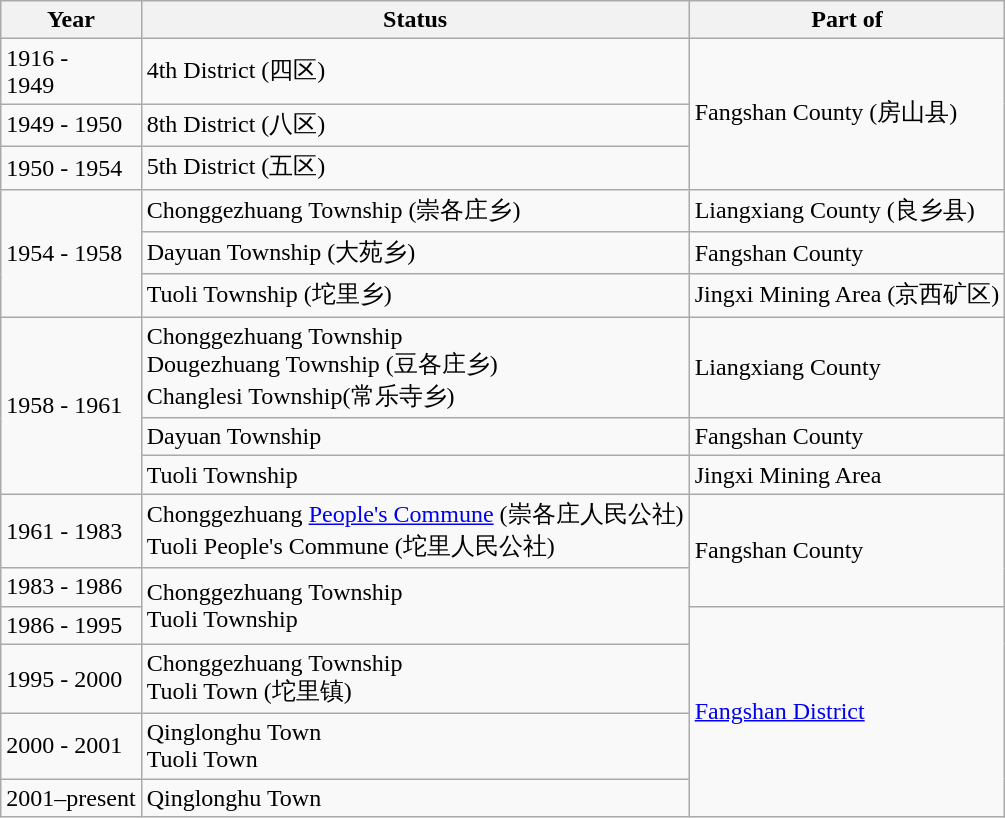<table class="wikitable">
<tr>
<th>Year</th>
<th>Status</th>
<th>Part of</th>
</tr>
<tr>
<td>1916 -<br>1949</td>
<td>4th District (四区)</td>
<td rowspan="3">Fangshan County (房山县)</td>
</tr>
<tr>
<td>1949 - 1950</td>
<td>8th District (八区)</td>
</tr>
<tr>
<td>1950 - 1954</td>
<td>5th District (五区)</td>
</tr>
<tr>
<td rowspan="3">1954 - 1958</td>
<td>Chonggezhuang Township (崇各庄乡)</td>
<td>Liangxiang County (良乡县)</td>
</tr>
<tr>
<td>Dayuan Township (大苑乡)</td>
<td>Fangshan County</td>
</tr>
<tr>
<td>Tuoli Township (坨里乡)</td>
<td>Jingxi Mining Area (京西矿区)</td>
</tr>
<tr>
<td rowspan="3">1958 - 1961</td>
<td>Chonggezhuang Township<br>Dougezhuang  Township (豆各庄乡)<br>Changlesi Township(常乐寺乡)</td>
<td>Liangxiang County</td>
</tr>
<tr>
<td>Dayuan Township</td>
<td>Fangshan County</td>
</tr>
<tr>
<td>Tuoli Township</td>
<td>Jingxi Mining Area</td>
</tr>
<tr>
<td>1961 - 1983</td>
<td>Chonggezhuang <a href='#'>People's Commune</a> (崇各庄人民公社)<br>Tuoli People's Commune (坨里人民公社)</td>
<td rowspan="2">Fangshan County</td>
</tr>
<tr>
<td>1983 - 1986</td>
<td rowspan="2">Chonggezhuang Township<br>Tuoli Township</td>
</tr>
<tr>
<td>1986 - 1995</td>
<td rowspan="4"><a href='#'>Fangshan District</a></td>
</tr>
<tr>
<td>1995 - 2000</td>
<td>Chonggezhuang Township<br>Tuoli Town (坨里镇)</td>
</tr>
<tr>
<td>2000 - 2001</td>
<td>Qinglonghu Town<br>Tuoli Town</td>
</tr>
<tr>
<td>2001–present</td>
<td>Qinglonghu Town</td>
</tr>
</table>
